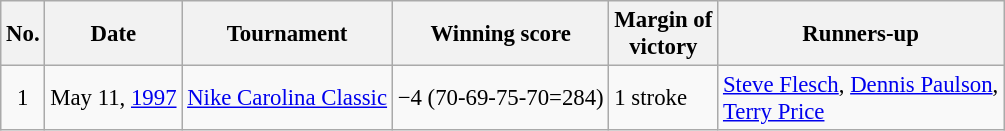<table class="wikitable" style="font-size:95%;">
<tr>
<th>No.</th>
<th>Date</th>
<th>Tournament</th>
<th>Winning score</th>
<th>Margin of<br>victory</th>
<th>Runners-up</th>
</tr>
<tr>
<td align=center>1</td>
<td align=right>May 11, <a href='#'>1997</a></td>
<td><a href='#'>Nike Carolina Classic</a></td>
<td>−4 (70-69-75-70=284)</td>
<td>1 stroke</td>
<td> <a href='#'>Steve Flesch</a>,  <a href='#'>Dennis Paulson</a>,<br> <a href='#'>Terry Price</a></td>
</tr>
</table>
